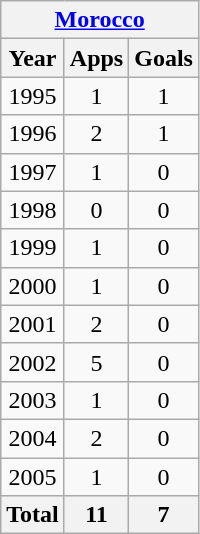<table class="wikitable" style="text-align:center">
<tr>
<th colspan=3><a href='#'>Morocco</a></th>
</tr>
<tr>
<th>Year</th>
<th>Apps</th>
<th>Goals</th>
</tr>
<tr>
<td>1995</td>
<td>1</td>
<td>1</td>
</tr>
<tr>
<td>1996</td>
<td>2</td>
<td>1</td>
</tr>
<tr>
<td>1997</td>
<td>1</td>
<td>0</td>
</tr>
<tr>
<td>1998</td>
<td>0</td>
<td>0</td>
</tr>
<tr>
<td>1999</td>
<td>1</td>
<td>0</td>
</tr>
<tr>
<td>2000</td>
<td>1</td>
<td>0</td>
</tr>
<tr>
<td>2001</td>
<td>2</td>
<td>0</td>
</tr>
<tr>
<td>2002</td>
<td>5</td>
<td>0</td>
</tr>
<tr>
<td>2003</td>
<td>1</td>
<td>0</td>
</tr>
<tr>
<td>2004</td>
<td>2</td>
<td>0</td>
</tr>
<tr>
<td>2005</td>
<td>1</td>
<td>0</td>
</tr>
<tr>
<th>Total</th>
<th>11</th>
<th>7</th>
</tr>
</table>
